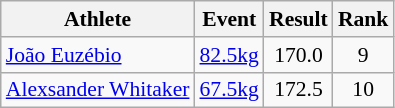<table class=wikitable style="font-size:90%">
<tr>
<th>Athlete</th>
<th>Event</th>
<th>Result</th>
<th>Rank</th>
</tr>
<tr>
<td><a href='#'>João Euzébio</a></td>
<td><a href='#'>82.5kg</a></td>
<td style="text-align:center;">170.0</td>
<td style="text-align:center;">9</td>
</tr>
<tr>
<td><a href='#'>Alexsander Whitaker</a></td>
<td><a href='#'>67.5kg</a></td>
<td style="text-align:center;">172.5</td>
<td style="text-align:center;">10</td>
</tr>
</table>
